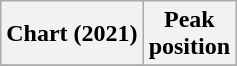<table class="wikitable plainrowheaders" style="text-align:center">
<tr>
<th scope="col">Chart (2021)</th>
<th scope="col">Peak<br>position</th>
</tr>
<tr>
</tr>
</table>
